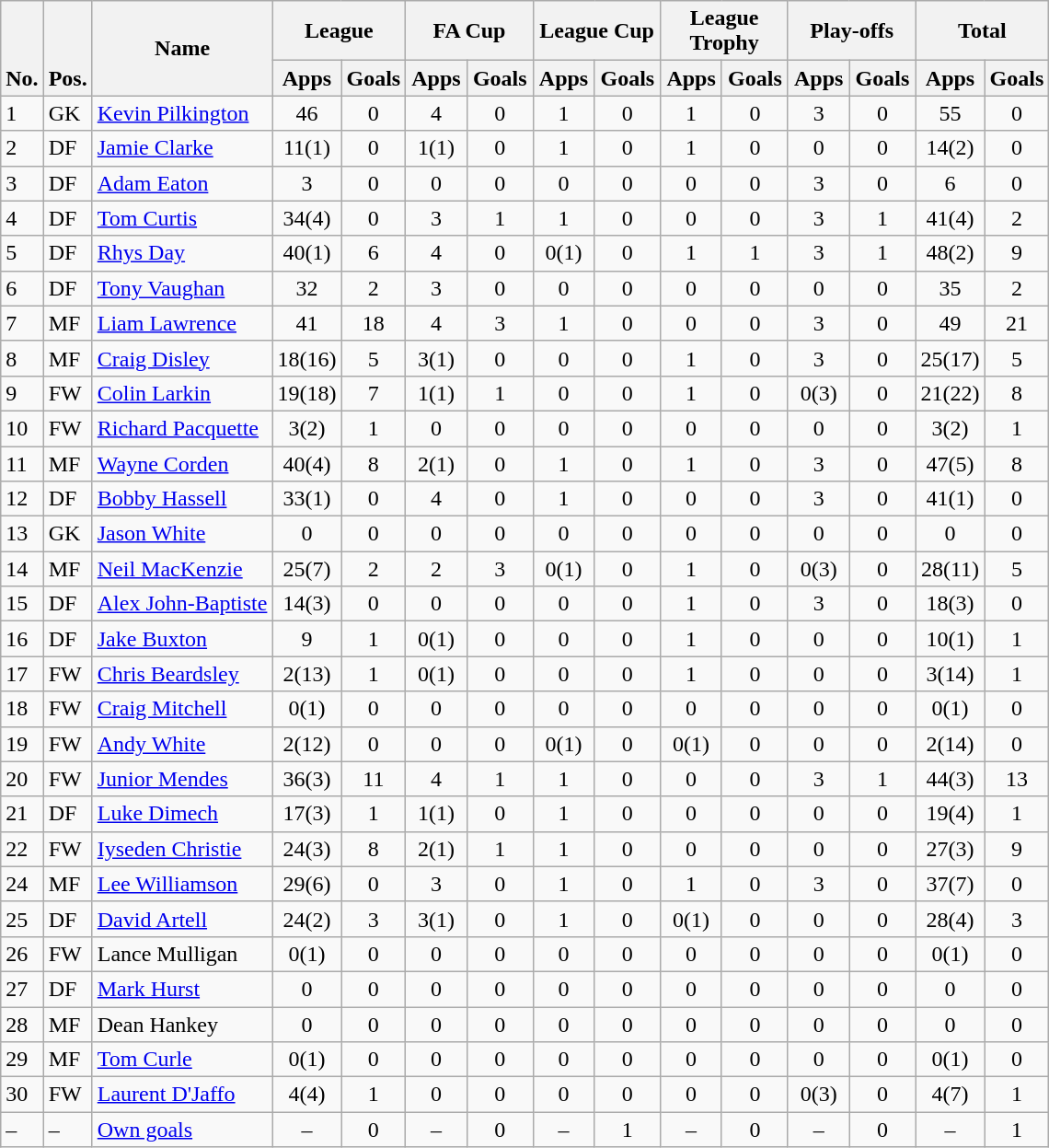<table class="wikitable" style="text-align:center">
<tr>
<th rowspan="2" valign="bottom">No.</th>
<th rowspan="2" valign="bottom">Pos.</th>
<th rowspan="2">Name</th>
<th colspan="2" width="85">League</th>
<th colspan="2" width="85">FA Cup</th>
<th colspan="2" width="85">League Cup</th>
<th colspan="2" width="85">League Trophy</th>
<th colspan="2" width="85">Play-offs</th>
<th colspan="2" width="85">Total</th>
</tr>
<tr>
<th>Apps</th>
<th>Goals</th>
<th>Apps</th>
<th>Goals</th>
<th>Apps</th>
<th>Goals</th>
<th>Apps</th>
<th>Goals</th>
<th>Apps</th>
<th>Goals</th>
<th>Apps</th>
<th>Goals</th>
</tr>
<tr>
<td align="left">1</td>
<td align="left">GK</td>
<td align="left"> <a href='#'>Kevin Pilkington</a></td>
<td>46</td>
<td>0</td>
<td>4</td>
<td>0</td>
<td>1</td>
<td>0</td>
<td>1</td>
<td>0</td>
<td>3</td>
<td>0</td>
<td>55</td>
<td>0</td>
</tr>
<tr>
<td align="left">2</td>
<td align="left">DF</td>
<td align="left"> <a href='#'>Jamie Clarke</a></td>
<td>11(1)</td>
<td>0</td>
<td>1(1)</td>
<td>0</td>
<td>1</td>
<td>0</td>
<td>1</td>
<td>0</td>
<td>0</td>
<td>0</td>
<td>14(2)</td>
<td>0</td>
</tr>
<tr>
<td align="left">3</td>
<td align="left">DF</td>
<td align="left"> <a href='#'>Adam Eaton</a></td>
<td>3</td>
<td>0</td>
<td>0</td>
<td>0</td>
<td>0</td>
<td>0</td>
<td>0</td>
<td>0</td>
<td>3</td>
<td>0</td>
<td>6</td>
<td>0</td>
</tr>
<tr>
<td align="left">4</td>
<td align="left">DF</td>
<td align="left"> <a href='#'>Tom Curtis</a></td>
<td>34(4)</td>
<td>0</td>
<td>3</td>
<td>1</td>
<td>1</td>
<td>0</td>
<td>0</td>
<td>0</td>
<td>3</td>
<td>1</td>
<td>41(4)</td>
<td>2</td>
</tr>
<tr>
<td align="left">5</td>
<td align="left">DF</td>
<td align="left"> <a href='#'>Rhys Day</a></td>
<td>40(1)</td>
<td>6</td>
<td>4</td>
<td>0</td>
<td>0(1)</td>
<td>0</td>
<td>1</td>
<td>1</td>
<td>3</td>
<td>1</td>
<td>48(2)</td>
<td>9</td>
</tr>
<tr>
<td align="left">6</td>
<td align="left">DF</td>
<td align="left"> <a href='#'>Tony Vaughan</a></td>
<td>32</td>
<td>2</td>
<td>3</td>
<td>0</td>
<td>0</td>
<td>0</td>
<td>0</td>
<td>0</td>
<td>0</td>
<td>0</td>
<td>35</td>
<td>2</td>
</tr>
<tr>
<td align="left">7</td>
<td align="left">MF</td>
<td align="left"> <a href='#'>Liam Lawrence</a></td>
<td>41</td>
<td>18</td>
<td>4</td>
<td>3</td>
<td>1</td>
<td>0</td>
<td>0</td>
<td>0</td>
<td>3</td>
<td>0</td>
<td>49</td>
<td>21</td>
</tr>
<tr>
<td align="left">8</td>
<td align="left">MF</td>
<td align="left"> <a href='#'>Craig Disley</a></td>
<td>18(16)</td>
<td>5</td>
<td>3(1)</td>
<td>0</td>
<td>0</td>
<td>0</td>
<td>1</td>
<td>0</td>
<td>3</td>
<td>0</td>
<td>25(17)</td>
<td>5</td>
</tr>
<tr>
<td align="left">9</td>
<td align="left">FW</td>
<td align="left"> <a href='#'>Colin Larkin</a></td>
<td>19(18)</td>
<td>7</td>
<td>1(1)</td>
<td>1</td>
<td>0</td>
<td>0</td>
<td>1</td>
<td>0</td>
<td>0(3)</td>
<td>0</td>
<td>21(22)</td>
<td>8</td>
</tr>
<tr>
<td align="left">10</td>
<td align="left">FW</td>
<td align="left"> <a href='#'>Richard Pacquette</a></td>
<td>3(2)</td>
<td>1</td>
<td>0</td>
<td>0</td>
<td>0</td>
<td>0</td>
<td>0</td>
<td>0</td>
<td>0</td>
<td>0</td>
<td>3(2)</td>
<td>1</td>
</tr>
<tr>
<td align="left">11</td>
<td align="left">MF</td>
<td align="left"> <a href='#'>Wayne Corden</a></td>
<td>40(4)</td>
<td>8</td>
<td>2(1)</td>
<td>0</td>
<td>1</td>
<td>0</td>
<td>1</td>
<td>0</td>
<td>3</td>
<td>0</td>
<td>47(5)</td>
<td>8</td>
</tr>
<tr>
<td align="left">12</td>
<td align="left">DF</td>
<td align="left"> <a href='#'>Bobby Hassell</a></td>
<td>33(1)</td>
<td>0</td>
<td>4</td>
<td>0</td>
<td>1</td>
<td>0</td>
<td>0</td>
<td>0</td>
<td>3</td>
<td>0</td>
<td>41(1)</td>
<td>0</td>
</tr>
<tr>
<td align="left">13</td>
<td align="left">GK</td>
<td align="left"> <a href='#'>Jason White</a></td>
<td>0</td>
<td>0</td>
<td>0</td>
<td>0</td>
<td>0</td>
<td>0</td>
<td>0</td>
<td>0</td>
<td>0</td>
<td>0</td>
<td>0</td>
<td>0</td>
</tr>
<tr>
<td align="left">14</td>
<td align="left">MF</td>
<td align="left"> <a href='#'>Neil MacKenzie</a></td>
<td>25(7)</td>
<td>2</td>
<td>2</td>
<td>3</td>
<td>0(1)</td>
<td>0</td>
<td>1</td>
<td>0</td>
<td>0(3)</td>
<td>0</td>
<td>28(11)</td>
<td>5</td>
</tr>
<tr>
<td align="left">15</td>
<td align="left">DF</td>
<td align="left"> <a href='#'>Alex John-Baptiste</a></td>
<td>14(3)</td>
<td>0</td>
<td>0</td>
<td>0</td>
<td>0</td>
<td>0</td>
<td>1</td>
<td>0</td>
<td>3</td>
<td>0</td>
<td>18(3)</td>
<td>0</td>
</tr>
<tr>
<td align="left">16</td>
<td align="left">DF</td>
<td align="left"> <a href='#'>Jake Buxton</a></td>
<td>9</td>
<td>1</td>
<td>0(1)</td>
<td>0</td>
<td>0</td>
<td>0</td>
<td>1</td>
<td>0</td>
<td>0</td>
<td>0</td>
<td>10(1)</td>
<td>1</td>
</tr>
<tr>
<td align="left">17</td>
<td align="left">FW</td>
<td align="left"> <a href='#'>Chris Beardsley</a></td>
<td>2(13)</td>
<td>1</td>
<td>0(1)</td>
<td>0</td>
<td>0</td>
<td>0</td>
<td>1</td>
<td>0</td>
<td>0</td>
<td>0</td>
<td>3(14)</td>
<td>1</td>
</tr>
<tr>
<td align="left">18</td>
<td align="left">FW</td>
<td align="left"> <a href='#'>Craig Mitchell</a></td>
<td>0(1)</td>
<td>0</td>
<td>0</td>
<td>0</td>
<td>0</td>
<td>0</td>
<td>0</td>
<td>0</td>
<td>0</td>
<td>0</td>
<td>0(1)</td>
<td>0</td>
</tr>
<tr>
<td align="left">19</td>
<td align="left">FW</td>
<td align="left"> <a href='#'>Andy White</a></td>
<td>2(12)</td>
<td>0</td>
<td>0</td>
<td>0</td>
<td>0(1)</td>
<td>0</td>
<td>0(1)</td>
<td>0</td>
<td>0</td>
<td>0</td>
<td>2(14)</td>
<td>0</td>
</tr>
<tr>
<td align="left">20</td>
<td align="left">FW</td>
<td align="left"> <a href='#'>Junior Mendes</a></td>
<td>36(3)</td>
<td>11</td>
<td>4</td>
<td>1</td>
<td>1</td>
<td>0</td>
<td>0</td>
<td>0</td>
<td>3</td>
<td>1</td>
<td>44(3)</td>
<td>13</td>
</tr>
<tr>
<td align="left">21</td>
<td align="left">DF</td>
<td align="left"> <a href='#'>Luke Dimech</a></td>
<td>17(3)</td>
<td>1</td>
<td>1(1)</td>
<td>0</td>
<td>1</td>
<td>0</td>
<td>0</td>
<td>0</td>
<td>0</td>
<td>0</td>
<td>19(4)</td>
<td>1</td>
</tr>
<tr>
<td align="left">22</td>
<td align="left">FW</td>
<td align="left"> <a href='#'>Iyseden Christie</a></td>
<td>24(3)</td>
<td>8</td>
<td>2(1)</td>
<td>1</td>
<td>1</td>
<td>0</td>
<td>0</td>
<td>0</td>
<td>0</td>
<td>0</td>
<td>27(3)</td>
<td>9</td>
</tr>
<tr>
<td align="left">24</td>
<td align="left">MF</td>
<td align="left"> <a href='#'>Lee Williamson</a></td>
<td>29(6)</td>
<td>0</td>
<td>3</td>
<td>0</td>
<td>1</td>
<td>0</td>
<td>1</td>
<td>0</td>
<td>3</td>
<td>0</td>
<td>37(7)</td>
<td>0</td>
</tr>
<tr>
<td align="left">25</td>
<td align="left">DF</td>
<td align="left"> <a href='#'>David Artell</a></td>
<td>24(2)</td>
<td>3</td>
<td>3(1)</td>
<td>0</td>
<td>1</td>
<td>0</td>
<td>0(1)</td>
<td>0</td>
<td>0</td>
<td>0</td>
<td>28(4)</td>
<td>3</td>
</tr>
<tr>
<td align="left">26</td>
<td align="left">FW</td>
<td align="left"> Lance Mulligan</td>
<td>0(1)</td>
<td>0</td>
<td>0</td>
<td>0</td>
<td>0</td>
<td>0</td>
<td>0</td>
<td>0</td>
<td>0</td>
<td>0</td>
<td>0(1)</td>
<td>0</td>
</tr>
<tr>
<td align="left">27</td>
<td align="left">DF</td>
<td align="left"> <a href='#'>Mark Hurst</a></td>
<td>0</td>
<td>0</td>
<td>0</td>
<td>0</td>
<td>0</td>
<td>0</td>
<td>0</td>
<td>0</td>
<td>0</td>
<td>0</td>
<td>0</td>
<td>0</td>
</tr>
<tr>
<td align="left">28</td>
<td align="left">MF</td>
<td align="left"> Dean Hankey</td>
<td>0</td>
<td>0</td>
<td>0</td>
<td>0</td>
<td>0</td>
<td>0</td>
<td>0</td>
<td>0</td>
<td>0</td>
<td>0</td>
<td>0</td>
<td>0</td>
</tr>
<tr>
<td align="left">29</td>
<td align="left">MF</td>
<td align="left"> <a href='#'>Tom Curle</a></td>
<td>0(1)</td>
<td>0</td>
<td>0</td>
<td>0</td>
<td>0</td>
<td>0</td>
<td>0</td>
<td>0</td>
<td>0</td>
<td>0</td>
<td>0(1)</td>
<td>0</td>
</tr>
<tr>
<td align="left">30</td>
<td align="left">FW</td>
<td align="left"> <a href='#'>Laurent D'Jaffo</a></td>
<td>4(4)</td>
<td>1</td>
<td>0</td>
<td>0</td>
<td>0</td>
<td>0</td>
<td>0</td>
<td>0</td>
<td>0(3)</td>
<td>0</td>
<td>4(7)</td>
<td>1</td>
</tr>
<tr>
<td align="left">–</td>
<td align="left">–</td>
<td align="left"><a href='#'>Own goals</a></td>
<td>–</td>
<td>0</td>
<td>–</td>
<td>0</td>
<td>–</td>
<td>1</td>
<td>–</td>
<td>0</td>
<td>–</td>
<td>0</td>
<td>–</td>
<td>1</td>
</tr>
</table>
